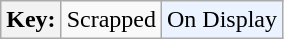<table class="wikitable">
<tr>
<th>Key:</th>
<td>Scrapped</td>
<td bgcolor=#eaf3ff>On Display</td>
</tr>
</table>
